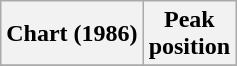<table class="wikitable">
<tr>
<th>Chart (1986)</th>
<th>Peak<br>position</th>
</tr>
<tr>
</tr>
</table>
